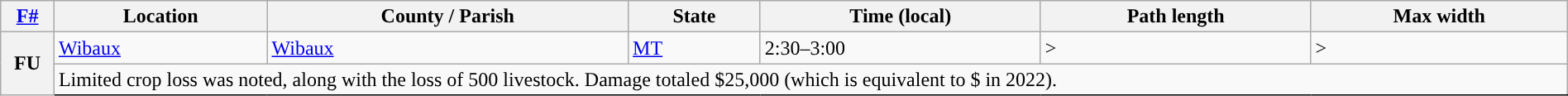<table class="wikitable sortable" style="width:100%;">
<tr>
<th scope="col" align="center"><a href='#'>F#</a><br></th>
<th scope="col" align="center" class="unsortable">Location</th>
<th scope="col" align="center" class="unsortable">County / Parish</th>
<th scope="col" align="center">State</th>
<th scope="col" align="center">Time (local)</th>
<th scope="col" align="center">Path length</th>
<th scope="col" align="center">Max width</th>
</tr>
<tr>
<th scope="row" rowspan="2" style="background-color:#">FU</th>
<td><a href='#'>Wibaux</a></td>
<td><a href='#'>Wibaux</a></td>
<td><a href='#'>MT</a></td>
<td>2:30–3:00</td>
<td>></td>
<td>></td>
</tr>
<tr class="expand-child">
<td colspan="6" style="border-bottom: 1px solid black;">Limited crop loss was noted, along with the loss of 500 livestock. Damage totaled $25,000 (which is equivalent to $ in 2022).</td>
</tr>
</table>
